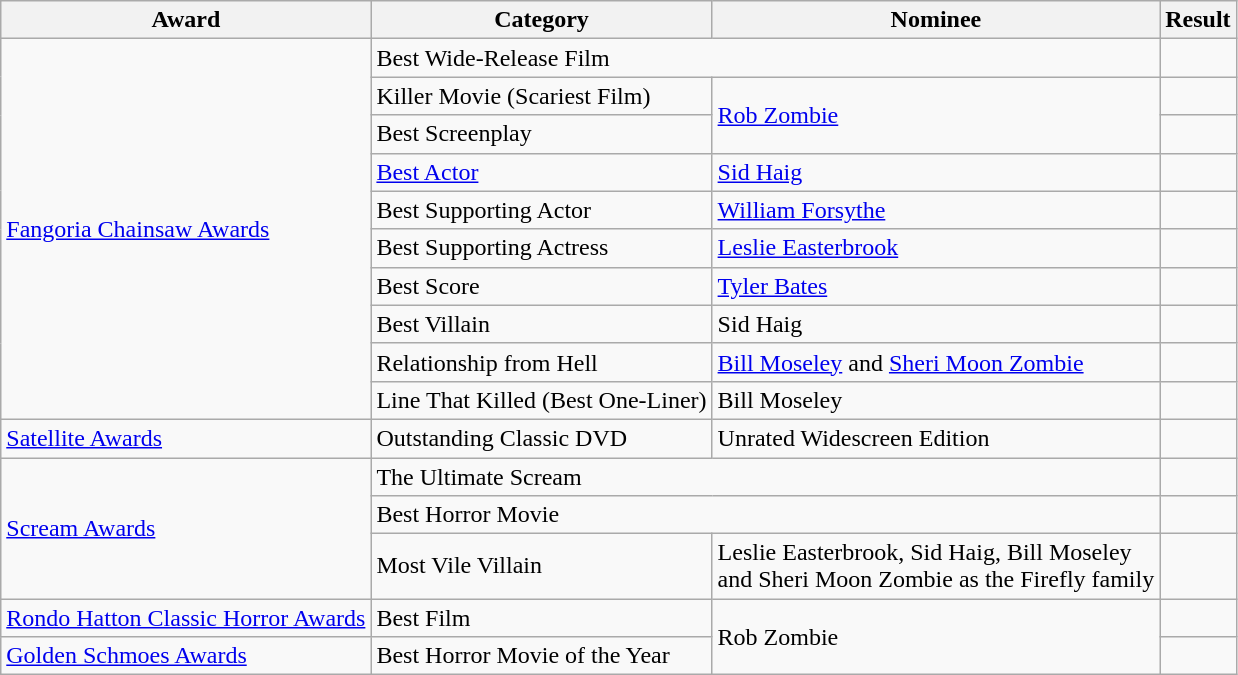<table class="wikitable">
<tr>
<th>Award</th>
<th>Category</th>
<th>Nominee</th>
<th>Result</th>
</tr>
<tr>
<td rowspan=10><a href='#'>Fangoria Chainsaw Awards</a></td>
<td colspan=2>Best Wide-Release Film</td>
<td></td>
</tr>
<tr>
<td>Killer Movie (Scariest Film)</td>
<td rowspan=2><a href='#'>Rob Zombie</a></td>
<td></td>
</tr>
<tr>
<td>Best Screenplay</td>
<td></td>
</tr>
<tr>
<td><a href='#'>Best Actor</a></td>
<td><a href='#'>Sid Haig</a></td>
<td></td>
</tr>
<tr>
<td>Best Supporting Actor</td>
<td><a href='#'>William Forsythe</a></td>
<td></td>
</tr>
<tr>
<td>Best Supporting Actress</td>
<td><a href='#'>Leslie Easterbrook</a></td>
<td></td>
</tr>
<tr>
<td>Best Score</td>
<td><a href='#'>Tyler Bates</a></td>
<td></td>
</tr>
<tr>
<td>Best Villain</td>
<td>Sid Haig</td>
<td></td>
</tr>
<tr>
<td>Relationship from Hell</td>
<td><a href='#'>Bill Moseley</a> and <a href='#'>Sheri Moon Zombie</a></td>
<td></td>
</tr>
<tr>
<td>Line That Killed (Best One-Liner)</td>
<td>Bill Moseley</td>
<td></td>
</tr>
<tr>
<td><a href='#'>Satellite Awards</a></td>
<td>Outstanding Classic DVD</td>
<td>Unrated Widescreen Edition</td>
<td></td>
</tr>
<tr>
<td rowspan=3><a href='#'>Scream Awards</a></td>
<td colspan=2>The Ultimate Scream</td>
<td></td>
</tr>
<tr>
<td colspan=2>Best Horror Movie</td>
<td></td>
</tr>
<tr>
<td>Most Vile Villain</td>
<td>Leslie Easterbrook, Sid Haig, Bill Moseley<br>and Sheri Moon Zombie as the Firefly family</td>
<td></td>
</tr>
<tr>
<td><a href='#'>Rondo Hatton Classic Horror Awards</a></td>
<td>Best Film</td>
<td rowspan="2">Rob Zombie</td>
<td></td>
</tr>
<tr>
<td><a href='#'>Golden Schmoes Awards</a></td>
<td>Best Horror Movie of the Year</td>
<td></td>
</tr>
</table>
